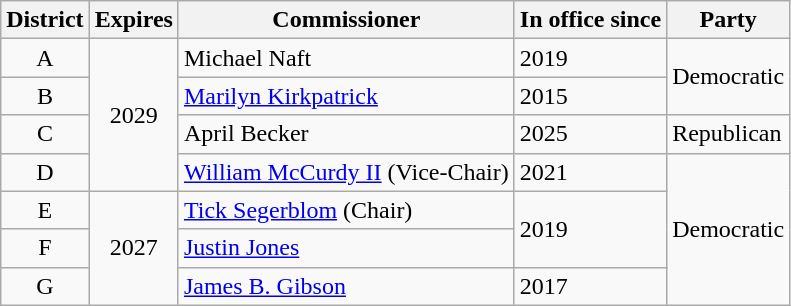<table class="wikitable">
<tr>
<th align=Center>District</th>
<th align=center>Expires</th>
<th align=left>Commissioner</th>
<th>In office since</th>
<th>Party</th>
</tr>
<tr>
<td align=center>A</td>
<td rowspan="4" align="center">2029</td>
<td align="left">Michael Naft</td>
<td>2019</td>
<td rowspan="2" >Democratic</td>
</tr>
<tr>
<td align=center>B</td>
<td align="left"><a href='#'>Marilyn Kirkpatrick</a></td>
<td>2015</td>
</tr>
<tr>
<td align=center>C</td>
<td align="left">April Becker</td>
<td>2025</td>
<td>Republican</td>
</tr>
<tr>
<td align=center>D</td>
<td align="left"><a href='#'>William McCurdy II</a> (Vice-Chair)</td>
<td>2021</td>
<td rowspan="4" >Democratic</td>
</tr>
<tr>
<td align=center>E</td>
<td rowspan="3" align="center">2027</td>
<td align=left><a href='#'>Tick Segerblom</a> (Chair)</td>
<td rowspan="2">2019</td>
</tr>
<tr>
<td align=center>F</td>
<td align="left"><a href='#'>Justin Jones</a></td>
</tr>
<tr>
<td align=center>G</td>
<td align="left"><a href='#'>James B. Gibson</a></td>
<td>2017</td>
</tr>
</table>
